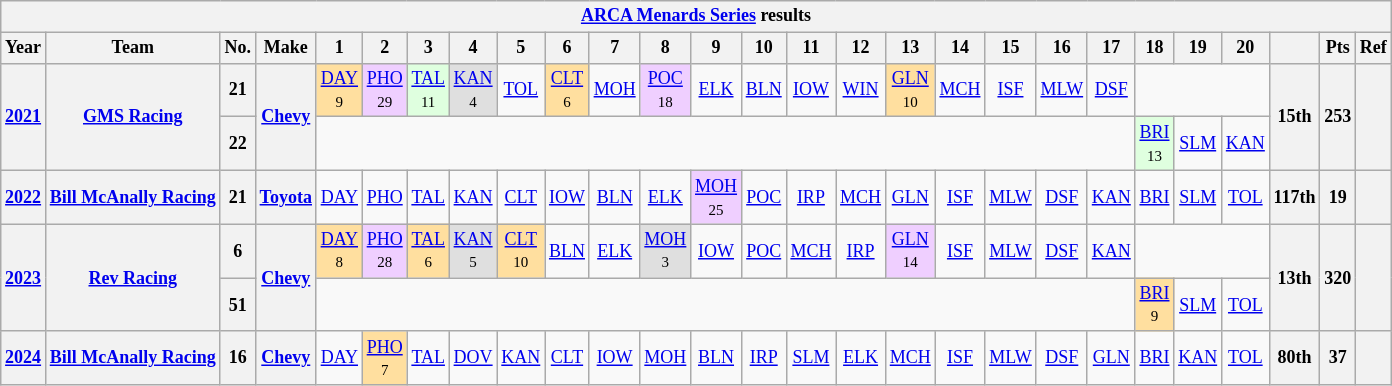<table class="wikitable" style="text-align:center; font-size:75%">
<tr>
<th colspan=27><a href='#'>ARCA Menards Series</a> results</th>
</tr>
<tr>
<th>Year</th>
<th>Team</th>
<th>No.</th>
<th>Make</th>
<th>1</th>
<th>2</th>
<th>3</th>
<th>4</th>
<th>5</th>
<th>6</th>
<th>7</th>
<th>8</th>
<th>9</th>
<th>10</th>
<th>11</th>
<th>12</th>
<th>13</th>
<th>14</th>
<th>15</th>
<th>16</th>
<th>17</th>
<th>18</th>
<th>19</th>
<th>20</th>
<th></th>
<th>Pts</th>
<th>Ref</th>
</tr>
<tr>
<th rowspan=2><a href='#'>2021</a></th>
<th rowspan=2><a href='#'>GMS Racing</a></th>
<th>21</th>
<th rowspan=2><a href='#'>Chevy</a></th>
<td style="background:#FFDF9F;"><a href='#'>DAY</a><br><small>9</small></td>
<td style="background:#EFCFFF;"><a href='#'>PHO</a><br><small>29</small></td>
<td style="background:#DFFFDF;"><a href='#'>TAL</a><br><small>11</small></td>
<td style="background:#DFDFDF;"><a href='#'>KAN</a><br><small>4</small></td>
<td><a href='#'>TOL</a></td>
<td style="background:#FFDF9F;"><a href='#'>CLT</a><br><small>6</small></td>
<td><a href='#'>MOH</a></td>
<td style="background:#EFCFFF;"><a href='#'>POC</a><br><small>18</small></td>
<td><a href='#'>ELK</a></td>
<td><a href='#'>BLN</a></td>
<td><a href='#'>IOW</a></td>
<td><a href='#'>WIN</a></td>
<td style="background:#FFDF9F;"><a href='#'>GLN</a><br><small>10</small></td>
<td><a href='#'>MCH</a></td>
<td><a href='#'>ISF</a></td>
<td><a href='#'>MLW</a></td>
<td><a href='#'>DSF</a></td>
<td colspan=3></td>
<th rowspan=2>15th</th>
<th rowspan=2>253</th>
<th rowspan=2></th>
</tr>
<tr>
<th>22</th>
<td colspan=17></td>
<td style="background:#DFFFDF;"><a href='#'>BRI</a><br><small>13</small></td>
<td><a href='#'>SLM</a></td>
<td><a href='#'>KAN</a></td>
</tr>
<tr>
<th><a href='#'>2022</a></th>
<th><a href='#'>Bill McAnally Racing</a></th>
<th>21</th>
<th><a href='#'>Toyota</a></th>
<td><a href='#'>DAY</a></td>
<td><a href='#'>PHO</a></td>
<td><a href='#'>TAL</a></td>
<td><a href='#'>KAN</a></td>
<td><a href='#'>CLT</a></td>
<td><a href='#'>IOW</a></td>
<td><a href='#'>BLN</a></td>
<td><a href='#'>ELK</a></td>
<td style="background:#EFCFFF;"><a href='#'>MOH</a><br><small>25</small></td>
<td><a href='#'>POC</a></td>
<td><a href='#'>IRP</a></td>
<td><a href='#'>MCH</a></td>
<td><a href='#'>GLN</a></td>
<td><a href='#'>ISF</a></td>
<td><a href='#'>MLW</a></td>
<td><a href='#'>DSF</a></td>
<td><a href='#'>KAN</a></td>
<td><a href='#'>BRI</a></td>
<td><a href='#'>SLM</a></td>
<td><a href='#'>TOL</a></td>
<th>117th</th>
<th>19</th>
<th></th>
</tr>
<tr>
<th rowspan=2><a href='#'>2023</a></th>
<th rowspan=2><a href='#'>Rev Racing</a></th>
<th>6</th>
<th rowspan=2><a href='#'>Chevy</a></th>
<td style="background:#FFDF9F;"><a href='#'>DAY</a><br><small>8</small></td>
<td style="background:#EFCFFF;"><a href='#'>PHO</a><br><small>28</small></td>
<td style="background:#FFDF9F;"><a href='#'>TAL</a><br><small>6</small></td>
<td style="background:#DFDFDF;"><a href='#'>KAN</a><br><small>5</small></td>
<td style="background:#FFDF9F;"><a href='#'>CLT</a><br><small>10</small></td>
<td><a href='#'>BLN</a></td>
<td><a href='#'>ELK</a></td>
<td style="background:#DFDFDF;"><a href='#'>MOH</a><br><small>3</small></td>
<td><a href='#'>IOW</a></td>
<td><a href='#'>POC</a></td>
<td><a href='#'>MCH</a></td>
<td><a href='#'>IRP</a></td>
<td style="background:#EFCFFF;"><a href='#'>GLN</a><br><small>14</small></td>
<td><a href='#'>ISF</a></td>
<td><a href='#'>MLW</a></td>
<td><a href='#'>DSF</a></td>
<td><a href='#'>KAN</a></td>
<td colspan=3></td>
<th rowspan=2>13th</th>
<th rowspan=2>320</th>
<th rowspan=2></th>
</tr>
<tr>
<th>51</th>
<td colspan=17></td>
<td style="background:#FFDF9F;"><a href='#'>BRI</a><br><small>9</small></td>
<td><a href='#'>SLM</a></td>
<td><a href='#'>TOL</a></td>
</tr>
<tr>
<th><a href='#'>2024</a></th>
<th><a href='#'>Bill McAnally Racing</a></th>
<th>16</th>
<th><a href='#'>Chevy</a></th>
<td><a href='#'>DAY</a></td>
<td style="background:#FFDF9F;"><a href='#'>PHO</a><br><small>7</small></td>
<td><a href='#'>TAL</a></td>
<td><a href='#'>DOV</a></td>
<td><a href='#'>KAN</a></td>
<td><a href='#'>CLT</a></td>
<td><a href='#'>IOW</a></td>
<td><a href='#'>MOH</a></td>
<td><a href='#'>BLN</a></td>
<td><a href='#'>IRP</a></td>
<td><a href='#'>SLM</a></td>
<td><a href='#'>ELK</a></td>
<td><a href='#'>MCH</a></td>
<td><a href='#'>ISF</a></td>
<td><a href='#'>MLW</a></td>
<td><a href='#'>DSF</a></td>
<td><a href='#'>GLN</a></td>
<td><a href='#'>BRI</a></td>
<td><a href='#'>KAN</a></td>
<td><a href='#'>TOL</a></td>
<th>80th</th>
<th>37</th>
<th></th>
</tr>
</table>
